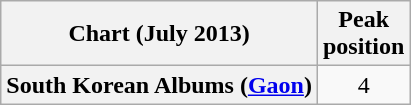<table class="wikitable plainrowheaders" style="text-align:center">
<tr>
<th scope="col">Chart (July 2013)</th>
<th scope="col">Peak<br>position</th>
</tr>
<tr>
<th scope="row">South Korean Albums (<a href='#'>Gaon</a>)</th>
<td>4</td>
</tr>
</table>
